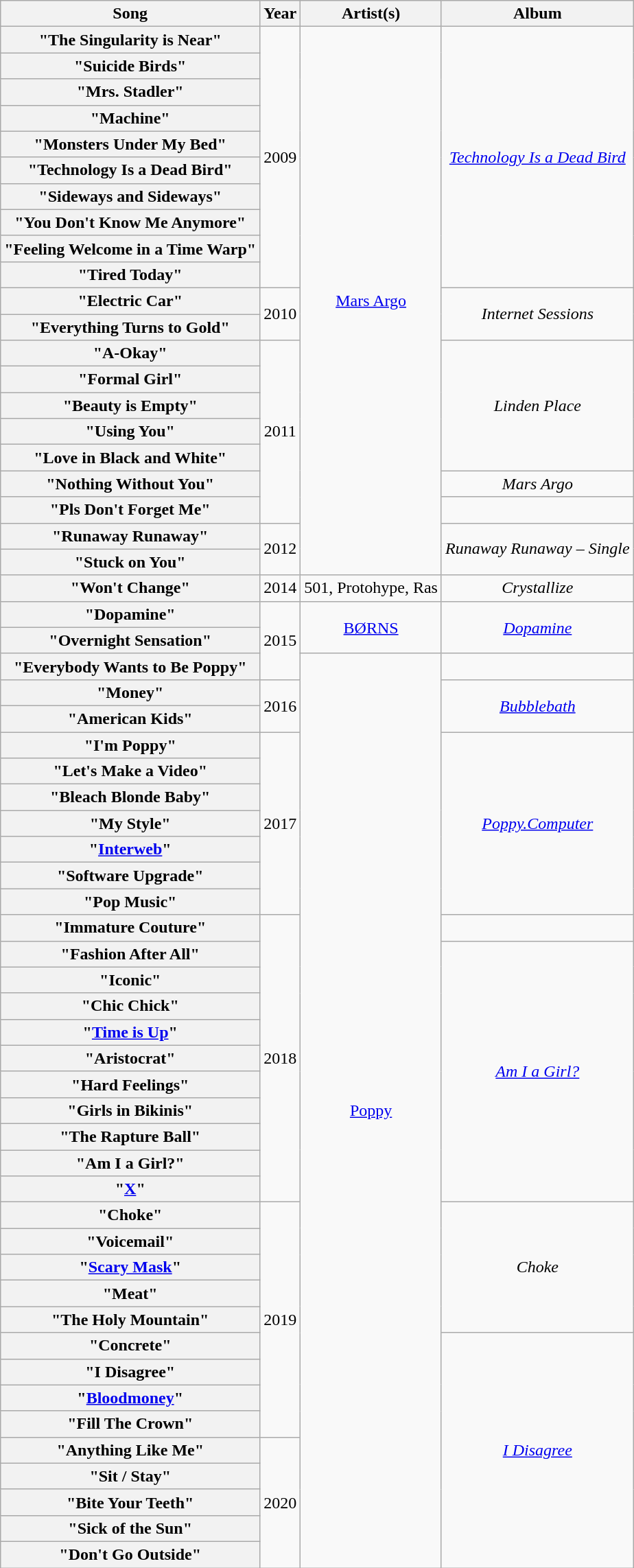<table class="wikitable plainrowheaders" style="text-align:center;">
<tr>
<th scope="col">Song</th>
<th scope="col">Year</th>
<th scope="col">Artist(s)</th>
<th scope="col">Album</th>
</tr>
<tr>
<th scope="row">"The Singularity is Near"</th>
<td rowspan="10">2009</td>
<td rowspan="21"><a href='#'>Mars Argo</a></td>
<td rowspan="10"><em><a href='#'>Technology Is a Dead Bird</a></em></td>
</tr>
<tr>
<th scope="row">"Suicide Birds"</th>
</tr>
<tr>
<th scope="row">"Mrs. Stadler"</th>
</tr>
<tr>
<th scope="row">"Machine"</th>
</tr>
<tr>
<th scope="row">"Monsters Under My Bed"</th>
</tr>
<tr>
<th scope="row">"Technology Is a Dead Bird"</th>
</tr>
<tr>
<th scope="row">"Sideways and Sideways"</th>
</tr>
<tr>
<th scope="row">"You Don't Know Me Anymore"</th>
</tr>
<tr>
<th scope="row">"Feeling Welcome in a Time Warp"</th>
</tr>
<tr>
<th scope="row">"Tired Today"</th>
</tr>
<tr>
<th scope="row">"Electric Car"</th>
<td rowspan="2">2010</td>
<td rowspan="2"><em>Internet Sessions</em></td>
</tr>
<tr>
<th scope="row">"Everything Turns to Gold"</th>
</tr>
<tr>
<th scope="row">"A-Okay"</th>
<td rowspan="7">2011</td>
<td rowspan="5"><em>Linden Place</em></td>
</tr>
<tr>
<th scope="row">"Formal Girl"</th>
</tr>
<tr>
<th scope="row">"Beauty is Empty"</th>
</tr>
<tr>
<th scope="row">"Using You"</th>
</tr>
<tr>
<th scope="row">"Love in Black and White"</th>
</tr>
<tr>
<th scope="row">"Nothing Without You"</th>
<td rowspan="1"><em>Mars Argo</em></td>
</tr>
<tr>
<th scope="row">"Pls Don't Forget Me"</th>
<td></td>
</tr>
<tr>
<th scope="row">"Runaway Runaway"</th>
<td rowspan="2">2012</td>
<td rowspan="2"><em>Runaway Runaway – Single</em></td>
</tr>
<tr>
<th scope="row">"Stuck on You"</th>
</tr>
<tr>
<th scope="row">"Won't Change"</th>
<td rowspan="1">2014</td>
<td>501, Protohype, Ras</td>
<td><em>Crystallize</em></td>
</tr>
<tr>
<th scope="row">"Dopamine"</th>
<td rowspan="3">2015</td>
<td rowspan="2"><a href='#'>BØRNS</a></td>
<td rowspan="2"><em><a href='#'>Dopamine</a></em></td>
</tr>
<tr>
<th scope="row">"Overnight Sensation"</th>
</tr>
<tr>
<th scope="row">"Everybody Wants to Be Poppy"</th>
<td rowspan="35"><a href='#'>Poppy</a></td>
<td></td>
</tr>
<tr>
<th scope="row">"Money"</th>
<td rowspan="2">2016</td>
<td rowspan="2"><em><a href='#'>Bubblebath</a></em></td>
</tr>
<tr>
<th scope="row">"American Kids"</th>
</tr>
<tr>
<th scope="row">"I'm Poppy"</th>
<td rowspan="7">2017</td>
<td rowspan="7"><em><a href='#'>Poppy.Computer</a></em></td>
</tr>
<tr>
<th scope="row">"Let's Make a Video"</th>
</tr>
<tr>
<th scope="row">"Bleach Blonde Baby"</th>
</tr>
<tr>
<th scope="row">"My Style"</th>
</tr>
<tr>
<th scope="row">"<a href='#'>Interweb</a>"</th>
</tr>
<tr>
<th scope="row">"Software Upgrade"</th>
</tr>
<tr>
<th scope="row">"Pop Music"</th>
</tr>
<tr>
<th scope="row">"Immature Couture"</th>
<td rowspan="11">2018</td>
<td></td>
</tr>
<tr>
<th scope="row">"Fashion After All"</th>
<td rowspan="10"><em><a href='#'>Am I a Girl?</a></em></td>
</tr>
<tr>
<th scope="row">"Iconic"</th>
</tr>
<tr>
<th scope="row">"Chic Chick"</th>
</tr>
<tr>
<th scope="row">"<a href='#'>Time is Up</a>"</th>
</tr>
<tr>
<th scope="row">"Aristocrat"</th>
</tr>
<tr>
<th scope="row">"Hard Feelings"</th>
</tr>
<tr>
<th scope="row">"Girls in Bikinis"</th>
</tr>
<tr>
<th scope="row">"The Rapture Ball"</th>
</tr>
<tr>
<th scope="row">"Am I a Girl?"</th>
</tr>
<tr>
<th scope="row">"<a href='#'>X</a>"</th>
</tr>
<tr>
<th scope="row">"Choke"</th>
<td rowspan="9">2019</td>
<td rowspan="5"><em>Choke</em></td>
</tr>
<tr>
<th scope="row">"Voicemail"</th>
</tr>
<tr>
<th scope="row">"<a href='#'>Scary Mask</a>"</th>
</tr>
<tr>
<th scope="row">"Meat"</th>
</tr>
<tr>
<th scope="row">"The Holy Mountain"</th>
</tr>
<tr>
<th scope="row">"Concrete"</th>
<td rowspan="9"><em><a href='#'>I Disagree</a></em></td>
</tr>
<tr>
<th scope="row">"I Disagree"</th>
</tr>
<tr>
<th scope="row">"<a href='#'>Bloodmoney</a>"</th>
</tr>
<tr>
<th scope="row">"Fill The Crown"</th>
</tr>
<tr>
<th scope="row">"Anything Like Me"</th>
<td rowspan="5">2020</td>
</tr>
<tr>
<th scope="row">"Sit / Stay"</th>
</tr>
<tr>
<th scope="row">"Bite Your Teeth"</th>
</tr>
<tr>
<th scope="row">"Sick of the Sun"</th>
</tr>
<tr>
<th scope="row">"Don't Go Outside"</th>
</tr>
</table>
